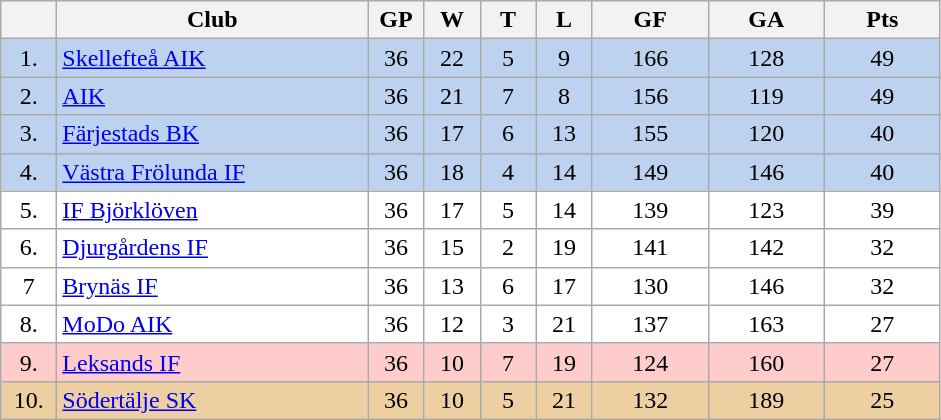<table class="wikitable">
<tr>
<th width="30"></th>
<th width="200">Club</th>
<th width="30">GP</th>
<th width="30">W</th>
<th width="30">T</th>
<th width="30">L</th>
<th width="70">GF</th>
<th width="70">GA</th>
<th width="70">Pts</th>
</tr>
<tr bgcolor="#BCD2EE" align="center">
<td>1.</td>
<td align="left"><a href='#'>Skellefteå AIK</a></td>
<td>36</td>
<td>22</td>
<td>5</td>
<td>9</td>
<td>166</td>
<td>128</td>
<td>49</td>
</tr>
<tr bgcolor="#BCD2EE" align="center">
<td>2.</td>
<td align="left"><a href='#'>AIK</a></td>
<td>36</td>
<td>21</td>
<td>7</td>
<td>8</td>
<td>156</td>
<td>119</td>
<td>49</td>
</tr>
<tr bgcolor="#BCD2EE" align="center">
<td>3.</td>
<td align="left"><a href='#'>Färjestads BK</a></td>
<td>36</td>
<td>17</td>
<td>6</td>
<td>13</td>
<td>155</td>
<td>120</td>
<td>40</td>
</tr>
<tr bgcolor="#BCD2EE" align="center">
<td>4.</td>
<td align="left"><a href='#'>Västra Frölunda IF</a></td>
<td>36</td>
<td>18</td>
<td>4</td>
<td>14</td>
<td>149</td>
<td>146</td>
<td>40</td>
</tr>
<tr bgcolor="#FFFFFF" align="center">
<td>5.</td>
<td align="left"><a href='#'>IF Björklöven</a></td>
<td>36</td>
<td>17</td>
<td>5</td>
<td>14</td>
<td>139</td>
<td>123</td>
<td>39</td>
</tr>
<tr bgcolor="#FFFFFF" align="center">
<td>6.</td>
<td align="left"><a href='#'>Djurgårdens IF</a></td>
<td>36</td>
<td>15</td>
<td>2</td>
<td>19</td>
<td>141</td>
<td>142</td>
<td>32</td>
</tr>
<tr bgcolor="#FFFFFF" align="center">
<td>7</td>
<td align="left"><a href='#'>Brynäs IF</a></td>
<td>36</td>
<td>13</td>
<td>6</td>
<td>17</td>
<td>130</td>
<td>146</td>
<td>32</td>
</tr>
<tr bgcolor="#FFFFFF" align="center">
<td>8.</td>
<td align="left"><a href='#'>MoDo AIK</a></td>
<td>36</td>
<td>12</td>
<td>3</td>
<td>21</td>
<td>137</td>
<td>163</td>
<td>27</td>
</tr>
<tr bgcolor="#ffcccc" align="center">
<td>9.</td>
<td align="left"><a href='#'>Leksands IF</a></td>
<td>36</td>
<td>10</td>
<td>7</td>
<td>19</td>
<td>124</td>
<td>160</td>
<td>27</td>
</tr>
<tr bgcolor="#EECFA1" align="center">
<td>10.</td>
<td align="left"><a href='#'>Södertälje SK</a></td>
<td>36</td>
<td>10</td>
<td>5</td>
<td>21</td>
<td>132</td>
<td>189</td>
<td>25</td>
</tr>
</table>
